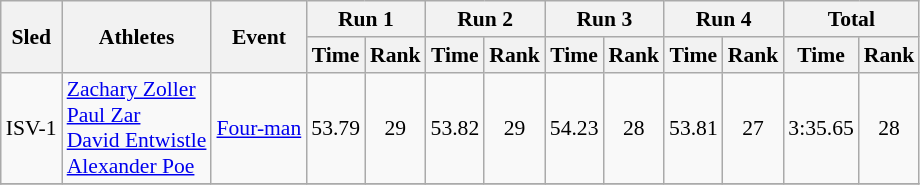<table class="wikitable" border="1" style="font-size:90%">
<tr>
<th rowspan="2">Sled</th>
<th rowspan="2">Athletes</th>
<th rowspan="2">Event</th>
<th colspan="2">Run 1</th>
<th colspan="2">Run 2</th>
<th colspan="2">Run 3</th>
<th colspan="2">Run 4</th>
<th colspan="2">Total</th>
</tr>
<tr>
<th>Time</th>
<th>Rank</th>
<th>Time</th>
<th>Rank</th>
<th>Time</th>
<th>Rank</th>
<th>Time</th>
<th>Rank</th>
<th>Time</th>
<th>Rank</th>
</tr>
<tr>
<td align="center">ISV-1</td>
<td><a href='#'>Zachary Zoller</a><br><a href='#'>Paul Zar</a><br><a href='#'>David Entwistle</a><br><a href='#'>Alexander Poe</a></td>
<td><a href='#'>Four-man</a></td>
<td align="center">53.79</td>
<td align="center">29</td>
<td align="center">53.82</td>
<td align="center">29</td>
<td align="center">54.23</td>
<td align="center">28</td>
<td align="center">53.81</td>
<td align="center">27</td>
<td align="center">3:35.65</td>
<td align="center">28</td>
</tr>
<tr>
</tr>
</table>
